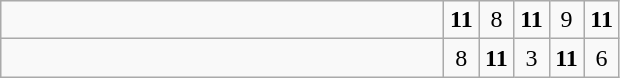<table class="wikitable">
<tr>
<td style="width:18em"><strong></strong></td>
<td align=center style="width:1em"><strong>11</strong></td>
<td align=center style="width:1em">8</td>
<td align=center style="width:1em"><strong>11</strong></td>
<td align=center style="width:1em">9</td>
<td align=center style="width:1em"><strong>11</strong></td>
</tr>
<tr>
<td style="width:18em"></td>
<td align=center style="width:1em">8</td>
<td align=center style="width:1em"><strong>11</strong></td>
<td align=center style="width:1em">3</td>
<td align=center style="width:1em"><strong>11</strong></td>
<td align=center style="width:1em">6</td>
</tr>
</table>
